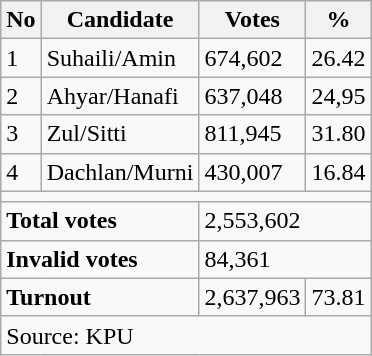<table class="wikitable">
<tr>
<th>No</th>
<th>Candidate</th>
<th>Votes</th>
<th>%</th>
</tr>
<tr>
<td>1</td>
<td>Suhaili/Amin</td>
<td>674,602</td>
<td>26.42</td>
</tr>
<tr>
<td>2</td>
<td>Ahyar/Hanafi</td>
<td>637,048</td>
<td>24,95</td>
</tr>
<tr>
<td>3</td>
<td>Zul/Sitti</td>
<td>811,945</td>
<td>31.80</td>
</tr>
<tr>
<td>4</td>
<td>Dachlan/Murni</td>
<td>430,007</td>
<td>16.84</td>
</tr>
<tr>
<td colspan=4></td>
</tr>
<tr>
<td colspan=2><strong>Total votes</strong></td>
<td colspan=2>2,553,602</td>
</tr>
<tr>
<td colspan=2><strong>Invalid votes</strong></td>
<td colspan=2>84,361</td>
</tr>
<tr>
<td colspan=2><strong>Turnout</strong></td>
<td>2,637,963</td>
<td>73.81</td>
</tr>
<tr>
<td colspan=4>Source: KPU</td>
</tr>
</table>
